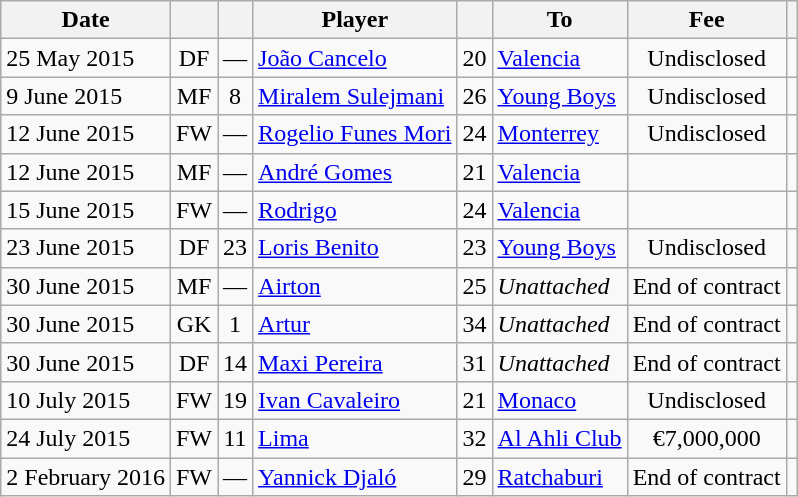<table class="wikitable sortable" style="text-align:center;">
<tr>
<th>Date</th>
<th></th>
<th></th>
<th>Player</th>
<th></th>
<th>To</th>
<th>Fee</th>
<th></th>
</tr>
<tr>
<td align=left>25 May 2015</td>
<td>DF</td>
<td>—</td>
<td align=left> <a href='#'>João Cancelo</a></td>
<td>20</td>
<td align=left> <a href='#'>Valencia</a></td>
<td>Undisclosed</td>
<td></td>
</tr>
<tr>
<td align=left>9 June 2015</td>
<td>MF</td>
<td>8</td>
<td align=left> <a href='#'>Miralem Sulejmani</a></td>
<td>26</td>
<td align=left> <a href='#'>Young Boys</a></td>
<td>Undisclosed</td>
<td></td>
</tr>
<tr>
<td align=left>12 June 2015</td>
<td>FW</td>
<td>—</td>
<td align=left> <a href='#'>Rogelio Funes Mori</a></td>
<td>24</td>
<td align=left> <a href='#'>Monterrey</a></td>
<td>Undisclosed</td>
<td></td>
</tr>
<tr>
<td align=left>12 June 2015</td>
<td>MF</td>
<td>—</td>
<td align=left> <a href='#'>André Gomes</a></td>
<td>21</td>
<td align=left> <a href='#'>Valencia</a></td>
<td></td>
<td></td>
</tr>
<tr>
<td align=left>15 June 2015</td>
<td>FW</td>
<td>—</td>
<td align=left> <a href='#'>Rodrigo</a></td>
<td>24</td>
<td align=left> <a href='#'>Valencia</a></td>
<td></td>
<td></td>
</tr>
<tr>
<td align=left>23 June 2015</td>
<td>DF</td>
<td>23</td>
<td align=left> <a href='#'>Loris Benito</a></td>
<td>23</td>
<td align=left> <a href='#'>Young Boys</a></td>
<td>Undisclosed</td>
<td></td>
</tr>
<tr>
<td align=left>30 June 2015</td>
<td>MF</td>
<td>—</td>
<td align=left> <a href='#'>Airton</a></td>
<td>25</td>
<td align=left><em>Unattached</em></td>
<td>End of contract</td>
<td></td>
</tr>
<tr>
<td align=left>30 June 2015</td>
<td>GK</td>
<td>1</td>
<td align=left> <a href='#'>Artur</a></td>
<td>34</td>
<td align=left><em>Unattached</em></td>
<td>End of contract</td>
<td></td>
</tr>
<tr>
<td align=left>30 June 2015</td>
<td>DF</td>
<td>14</td>
<td align=left> <a href='#'>Maxi Pereira</a></td>
<td>31</td>
<td align=left><em>Unattached</em></td>
<td>End of contract</td>
<td></td>
</tr>
<tr>
<td align=left>10 July 2015</td>
<td>FW</td>
<td>19</td>
<td align=left> <a href='#'>Ivan Cavaleiro</a></td>
<td>21</td>
<td align=left> <a href='#'>Monaco</a></td>
<td>Undisclosed</td>
<td></td>
</tr>
<tr>
<td align=left>24 July 2015</td>
<td>FW</td>
<td>11</td>
<td align=left> <a href='#'>Lima</a></td>
<td>32</td>
<td align=left> <a href='#'>Al Ahli Club</a></td>
<td>€7,000,000</td>
<td></td>
</tr>
<tr>
<td align=left>2 February 2016</td>
<td>FW</td>
<td>—</td>
<td align=left> <a href='#'>Yannick Djaló</a></td>
<td>29</td>
<td align=left> <a href='#'>Ratchaburi</a></td>
<td>End of contract</td>
<td></td>
</tr>
</table>
